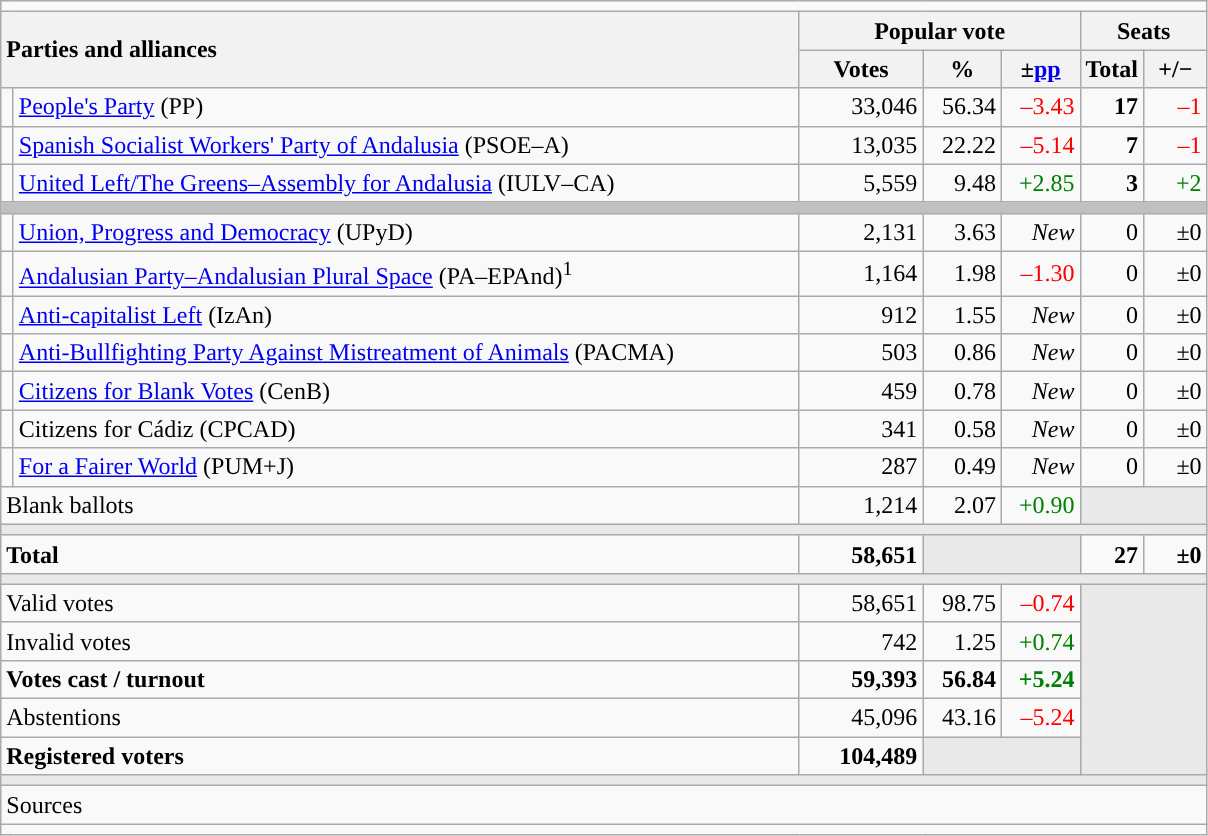<table class="wikitable" style="text-align:right;">
<tr>
<td colspan="7"></td>
</tr>
<tr>
<th style="text-align:left;" rowspan="2" colspan="2" width="525">Parties and alliances</th>
<th colspan="3">Popular vote</th>
<th colspan="2">Seats</th>
</tr>
<tr>
<th width="75">Votes</th>
<th width="45">%</th>
<th width="45">±<a href='#'>pp</a></th>
<th width="35">Total</th>
<th width="35">+/−</th>
</tr>
<tr>
<td width="1" style="color:inherit;background:"></td>
<td align="left"><a href='#'>People's Party</a> (PP)</td>
<td>33,046</td>
<td>56.34</td>
<td style="color:red;">–3.43</td>
<td><strong>17</strong></td>
<td style="color:red;">–1</td>
</tr>
<tr>
<td style="color:inherit;background:"></td>
<td align="left"><a href='#'>Spanish Socialist Workers' Party of Andalusia</a> (PSOE–A)</td>
<td>13,035</td>
<td>22.22</td>
<td style="color:red;">–5.14</td>
<td><strong>7</strong></td>
<td style="color:red;">–1</td>
</tr>
<tr>
<td style="color:inherit;background:"></td>
<td align="left"><a href='#'>United Left/The Greens–Assembly for Andalusia</a> (IULV–CA)</td>
<td>5,559</td>
<td>9.48</td>
<td style="color:green;">+2.85</td>
<td><strong>3</strong></td>
<td style="color:green;">+2</td>
</tr>
<tr>
<td colspan="7" bgcolor="#C0C0C0"></td>
</tr>
<tr>
<td style="color:inherit;background:"></td>
<td align="left"><a href='#'>Union, Progress and Democracy</a> (UPyD)</td>
<td>2,131</td>
<td>3.63</td>
<td><em>New</em></td>
<td>0</td>
<td>±0</td>
</tr>
<tr>
<td style="color:inherit;background:"></td>
<td align="left"><a href='#'>Andalusian Party–Andalusian Plural Space</a> (PA–EPAnd)<sup>1</sup></td>
<td>1,164</td>
<td>1.98</td>
<td style="color:red;">–1.30</td>
<td>0</td>
<td>±0</td>
</tr>
<tr>
<td style="color:inherit;background:"></td>
<td align="left"><a href='#'>Anti-capitalist Left</a> (IzAn)</td>
<td>912</td>
<td>1.55</td>
<td><em>New</em></td>
<td>0</td>
<td>±0</td>
</tr>
<tr>
<td style="color:inherit;background:"></td>
<td align="left"><a href='#'>Anti-Bullfighting Party Against Mistreatment of Animals</a> (PACMA)</td>
<td>503</td>
<td>0.86</td>
<td><em>New</em></td>
<td>0</td>
<td>±0</td>
</tr>
<tr>
<td style="color:inherit;background:"></td>
<td align="left"><a href='#'>Citizens for Blank Votes</a> (CenB)</td>
<td>459</td>
<td>0.78</td>
<td><em>New</em></td>
<td>0</td>
<td>±0</td>
</tr>
<tr>
<td style="color:inherit;background:"></td>
<td align="left">Citizens for Cádiz (CPCAD)</td>
<td>341</td>
<td>0.58</td>
<td><em>New</em></td>
<td>0</td>
<td>±0</td>
</tr>
<tr>
<td style="color:inherit;background:"></td>
<td align="left"><a href='#'>For a Fairer World</a> (PUM+J)</td>
<td>287</td>
<td>0.49</td>
<td><em>New</em></td>
<td>0</td>
<td>±0</td>
</tr>
<tr>
<td align="left" colspan="2">Blank ballots</td>
<td>1,214</td>
<td>2.07</td>
<td style="color:green;">+0.90</td>
<td bgcolor="#E9E9E9" colspan="2"></td>
</tr>
<tr>
<td colspan="7" bgcolor="#E9E9E9"></td>
</tr>
<tr style="font-weight:bold;">
<td align="left" colspan="2">Total</td>
<td>58,651</td>
<td bgcolor="#E9E9E9" colspan="2"></td>
<td>27</td>
<td>±0</td>
</tr>
<tr>
<td colspan="7" bgcolor="#E9E9E9"></td>
</tr>
<tr>
<td align="left" colspan="2">Valid votes</td>
<td>58,651</td>
<td>98.75</td>
<td style="color:red;">–0.74</td>
<td bgcolor="#E9E9E9" colspan="2" rowspan="5"></td>
</tr>
<tr>
<td align="left" colspan="2">Invalid votes</td>
<td>742</td>
<td>1.25</td>
<td style="color:green;">+0.74</td>
</tr>
<tr style="font-weight:bold;">
<td align="left" colspan="2">Votes cast / turnout</td>
<td>59,393</td>
<td>56.84</td>
<td style="color:green;">+5.24</td>
</tr>
<tr>
<td align="left" colspan="2">Abstentions</td>
<td>45,096</td>
<td>43.16</td>
<td style="color:red;">–5.24</td>
</tr>
<tr style="font-weight:bold;">
<td align="left" colspan="2">Registered voters</td>
<td>104,489</td>
<td bgcolor="#E9E9E9" colspan="2"></td>
</tr>
<tr>
<td colspan="7" bgcolor="#E9E9E9"></td>
</tr>
<tr>
<td align="left" colspan="7">Sources</td>
</tr>
<tr>
<td colspan="7" style="text-align:left; max-width:790px;"></td>
</tr>
</table>
